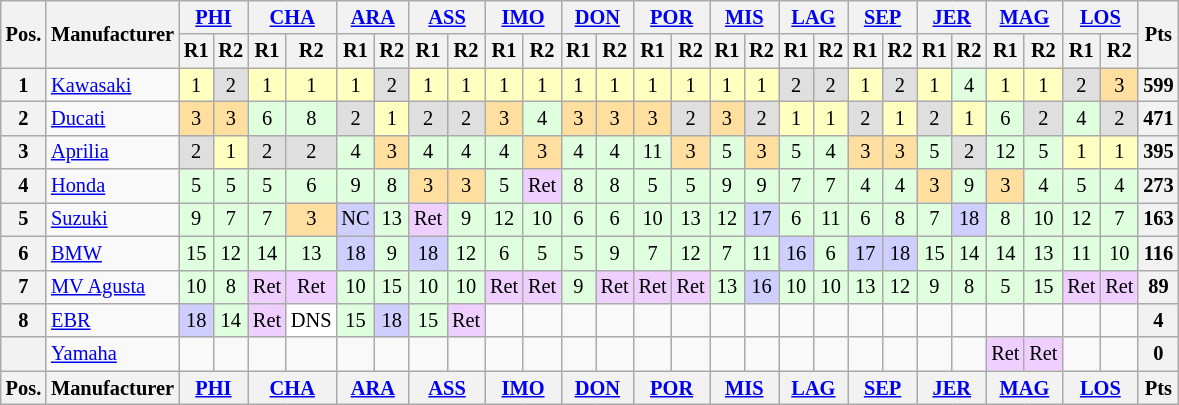<table class="wikitable" style="font-size: 85%; text-align: center">
<tr valign="top">
<th valign="middle" rowspan=2>Pos.</th>
<th valign="middle" rowspan=2>Manufacturer</th>
<th colspan=2><a href='#'>PHI</a><br></th>
<th colspan=2><a href='#'>CHA</a><br></th>
<th colspan=2><a href='#'>ARA</a><br></th>
<th colspan=2><a href='#'>ASS</a><br></th>
<th colspan=2><a href='#'>IMO</a><br></th>
<th colspan=2><a href='#'>DON</a><br></th>
<th colspan=2><a href='#'>POR</a><br></th>
<th colspan=2><a href='#'>MIS</a><br></th>
<th colspan=2><a href='#'>LAG</a><br></th>
<th colspan=2><a href='#'>SEP</a><br></th>
<th colspan=2><a href='#'>JER</a><br></th>
<th colspan=2><a href='#'>MAG</a><br></th>
<th colspan=2><a href='#'>LOS</a><br></th>
<th valign="middle" rowspan=2>Pts</th>
</tr>
<tr>
<th>R1</th>
<th>R2</th>
<th>R1</th>
<th>R2</th>
<th>R1</th>
<th>R2</th>
<th>R1</th>
<th>R2</th>
<th>R1</th>
<th>R2</th>
<th>R1</th>
<th>R2</th>
<th>R1</th>
<th>R2</th>
<th>R1</th>
<th>R2</th>
<th>R1</th>
<th>R2</th>
<th>R1</th>
<th>R2</th>
<th>R1</th>
<th>R2</th>
<th>R1</th>
<th>R2</th>
<th>R1</th>
<th>R2</th>
</tr>
<tr>
<th>1</th>
<td align="left"> <a href='#'>Kawasaki</a></td>
<td style="background:#ffffbf;">1</td>
<td style="background:#dfdfdf;">2</td>
<td style="background:#ffffbf;">1</td>
<td style="background:#ffffbf;">1</td>
<td style="background:#ffffbf;">1</td>
<td style="background:#dfdfdf;">2</td>
<td style="background:#ffffbf;">1</td>
<td style="background:#ffffbf;">1</td>
<td style="background:#ffffbf;">1</td>
<td style="background:#ffffbf;">1</td>
<td style="background:#ffffbf;">1</td>
<td style="background:#ffffbf;">1</td>
<td style="background:#ffffbf;">1</td>
<td style="background:#ffffbf;">1</td>
<td style="background:#ffffbf;">1</td>
<td style="background:#ffffbf;">1</td>
<td style="background:#dfdfdf;">2</td>
<td style="background:#dfdfdf;">2</td>
<td style="background:#ffffbf;">1</td>
<td style="background:#dfdfdf;">2</td>
<td style="background:#ffffbf;">1</td>
<td style="background:#dfffdf;">4</td>
<td style="background:#ffffbf;">1</td>
<td style="background:#ffffbf;">1</td>
<td style="background:#dfdfdf;">2</td>
<td style="background:#ffdf9f;">3</td>
<th>599</th>
</tr>
<tr>
<th>2</th>
<td align="left"> <a href='#'>Ducati</a></td>
<td style="background:#ffdf9f;">3</td>
<td style="background:#ffdf9f;">3</td>
<td style="background:#dfffdf;">6</td>
<td style="background:#dfffdf;">8</td>
<td style="background:#dfdfdf;">2</td>
<td style="background:#ffffbf;">1</td>
<td style="background:#dfdfdf;">2</td>
<td style="background:#dfdfdf;">2</td>
<td style="background:#ffdf9f;">3</td>
<td style="background:#dfffdf;">4</td>
<td style="background:#ffdf9f;">3</td>
<td style="background:#ffdf9f;">3</td>
<td style="background:#ffdf9f;">3</td>
<td style="background:#dfdfdf;">2</td>
<td style="background:#ffdf9f;">3</td>
<td style="background:#dfdfdf;">2</td>
<td style="background:#ffffbf;">1</td>
<td style="background:#ffffbf;">1</td>
<td style="background:#dfdfdf;">2</td>
<td style="background:#ffffbf;">1</td>
<td style="background:#dfdfdf;">2</td>
<td style="background:#ffffbf;">1</td>
<td style="background:#dfffdf;">6</td>
<td style="background:#dfdfdf;">2</td>
<td style="background:#dfffdf;">4</td>
<td style="background:#dfdfdf;">2</td>
<th>471</th>
</tr>
<tr>
<th>3</th>
<td align="left"> <a href='#'>Aprilia</a></td>
<td style="background:#dfdfdf;">2</td>
<td style="background:#ffffbf;">1</td>
<td style="background:#dfdfdf;">2</td>
<td style="background:#dfdfdf;">2</td>
<td style="background:#dfffdf;">4</td>
<td style="background:#ffdf9f;">3</td>
<td style="background:#dfffdf;">4</td>
<td style="background:#dfffdf;">4</td>
<td style="background:#dfffdf;">4</td>
<td style="background:#ffdf9f;">3</td>
<td style="background:#dfffdf;">4</td>
<td style="background:#dfffdf;">4</td>
<td style="background:#dfffdf;">11</td>
<td style="background:#ffdf9f;">3</td>
<td style="background:#dfffdf;">5</td>
<td style="background:#ffdf9f;">3</td>
<td style="background:#dfffdf;">5</td>
<td style="background:#dfffdf;">4</td>
<td style="background:#ffdf9f;">3</td>
<td style="background:#ffdf9f;">3</td>
<td style="background:#dfffdf;">5</td>
<td style="background:#dfdfdf;">2</td>
<td style="background:#dfffdf;">12</td>
<td style="background:#dfffdf;">5</td>
<td style="background:#ffffbf;">1</td>
<td style="background:#ffffbf;">1</td>
<th>395</th>
</tr>
<tr>
<th>4</th>
<td align="left"> <a href='#'>Honda</a></td>
<td style="background:#dfffdf;">5</td>
<td style="background:#dfffdf;">5</td>
<td style="background:#dfffdf;">5</td>
<td style="background:#dfffdf;">6</td>
<td style="background:#dfffdf;">9</td>
<td style="background:#dfffdf;">8</td>
<td style="background:#ffdf9f;">3</td>
<td style="background:#ffdf9f;">3</td>
<td style="background:#dfffdf;">5</td>
<td style="background:#efcfff;">Ret</td>
<td style="background:#dfffdf;">8</td>
<td style="background:#dfffdf;">8</td>
<td style="background:#dfffdf;">5</td>
<td style="background:#dfffdf;">5</td>
<td style="background:#dfffdf;">9</td>
<td style="background:#dfffdf;">9</td>
<td style="background:#dfffdf;">7</td>
<td style="background:#dfffdf;">7</td>
<td style="background:#dfffdf;">4</td>
<td style="background:#dfffdf;">4</td>
<td style="background:#ffdf9f;">3</td>
<td style="background:#dfffdf;">9</td>
<td style="background:#ffdf9f;">3</td>
<td style="background:#dfffdf;">4</td>
<td style="background:#dfffdf;">5</td>
<td style="background:#dfffdf;">4</td>
<th>273</th>
</tr>
<tr>
<th>5</th>
<td align="left"> <a href='#'>Suzuki</a></td>
<td style="background:#dfffdf;">9</td>
<td style="background:#dfffdf;">7</td>
<td style="background:#dfffdf;">7</td>
<td style="background:#ffdf9f;">3</td>
<td style="background:#cfcfff;">NC</td>
<td style="background:#dfffdf;">13</td>
<td style="background:#efcfff;">Ret</td>
<td style="background:#dfffdf;">9</td>
<td style="background:#dfffdf;">12</td>
<td style="background:#dfffdf;">10</td>
<td style="background:#dfffdf;">6</td>
<td style="background:#dfffdf;">6</td>
<td style="background:#dfffdf;">10</td>
<td style="background:#dfffdf;">13</td>
<td style="background:#dfffdf;">12</td>
<td style="background:#cfcfff;">17</td>
<td style="background:#dfffdf;">6</td>
<td style="background:#dfffdf;">11</td>
<td style="background:#dfffdf;">6</td>
<td style="background:#dfffdf;">8</td>
<td style="background:#dfffdf;">7</td>
<td style="background:#cfcfff;">18</td>
<td style="background:#dfffdf;">8</td>
<td style="background:#dfffdf;">10</td>
<td style="background:#dfffdf;">12</td>
<td style="background:#dfffdf;">7</td>
<th>163</th>
</tr>
<tr>
<th>6</th>
<td align="left"> <a href='#'>BMW</a></td>
<td style="background:#dfffdf;">15</td>
<td style="background:#dfffdf;">12</td>
<td style="background:#dfffdf;">14</td>
<td style="background:#dfffdf;">13</td>
<td style="background:#cfcfff;">18</td>
<td style="background:#dfffdf;">9</td>
<td style="background:#cfcfff;">18</td>
<td style="background:#dfffdf;">12</td>
<td style="background:#dfffdf;">6</td>
<td style="background:#dfffdf;">5</td>
<td style="background:#dfffdf;">5</td>
<td style="background:#dfffdf;">9</td>
<td style="background:#dfffdf;">7</td>
<td style="background:#dfffdf;">12</td>
<td style="background:#dfffdf;">7</td>
<td style="background:#dfffdf;">11</td>
<td style="background:#cfcfff;">16</td>
<td style="background:#dfffdf;">6</td>
<td style="background:#cfcfff;">17</td>
<td style="background:#cfcfff;">18</td>
<td style="background:#dfffdf;">15</td>
<td style="background:#dfffdf;">14</td>
<td style="background:#dfffdf;">14</td>
<td style="background:#dfffdf;">13</td>
<td style="background:#dfffdf;">11</td>
<td style="background:#dfffdf;">10</td>
<th>116</th>
</tr>
<tr>
<th>7</th>
<td align="left"> <a href='#'>MV Agusta</a></td>
<td style="background:#dfffdf;">10</td>
<td style="background:#dfffdf;">8</td>
<td style="background:#efcfff;">Ret</td>
<td style="background:#efcfff;">Ret</td>
<td style="background:#dfffdf;">10</td>
<td style="background:#dfffdf;">15</td>
<td style="background:#dfffdf;">10</td>
<td style="background:#dfffdf;">10</td>
<td style="background:#efcfff;">Ret</td>
<td style="background:#efcfff;">Ret</td>
<td style="background:#dfffdf;">9</td>
<td style="background:#efcfff;">Ret</td>
<td style="background:#efcfff;">Ret</td>
<td style="background:#efcfff;">Ret</td>
<td style="background:#dfffdf;">13</td>
<td style="background:#cfcfff;">16</td>
<td style="background:#dfffdf;">10</td>
<td style="background:#dfffdf;">10</td>
<td style="background:#dfffdf;">13</td>
<td style="background:#dfffdf;">12</td>
<td style="background:#dfffdf;">9</td>
<td style="background:#dfffdf;">8</td>
<td style="background:#dfffdf;">5</td>
<td style="background:#dfffdf;">15</td>
<td style="background:#efcfff;">Ret</td>
<td style="background:#efcfff;">Ret</td>
<th>89</th>
</tr>
<tr>
<th>8</th>
<td align="left"> <a href='#'>EBR</a></td>
<td style="background:#cfcfff;">18</td>
<td style="background:#dfffdf;">14</td>
<td style="background:#efcfff;">Ret</td>
<td style="background:#ffffff;">DNS</td>
<td style="background:#dfffdf;">15</td>
<td style="background:#cfcfff;">18</td>
<td style="background:#dfffdf;">15</td>
<td style="background:#efcfff;">Ret</td>
<td></td>
<td></td>
<td></td>
<td></td>
<td></td>
<td></td>
<td></td>
<td></td>
<td></td>
<td></td>
<td></td>
<td></td>
<td></td>
<td></td>
<td></td>
<td></td>
<td></td>
<td></td>
<th>4</th>
</tr>
<tr>
<th></th>
<td align="left"> <a href='#'>Yamaha</a></td>
<td></td>
<td></td>
<td></td>
<td></td>
<td></td>
<td></td>
<td></td>
<td></td>
<td></td>
<td></td>
<td></td>
<td></td>
<td></td>
<td></td>
<td></td>
<td></td>
<td></td>
<td></td>
<td></td>
<td></td>
<td></td>
<td></td>
<td style="background:#efcfff;">Ret</td>
<td style="background:#efcfff;">Ret</td>
<td></td>
<td></td>
<th>0</th>
</tr>
<tr>
<th valign="middle">Pos.</th>
<th valign="middle">Manufacturer</th>
<th colspan=2><a href='#'>PHI</a><br></th>
<th colspan=2><a href='#'>CHA</a><br></th>
<th colspan=2><a href='#'>ARA</a><br></th>
<th colspan=2><a href='#'>ASS</a><br></th>
<th colspan=2><a href='#'>IMO</a><br></th>
<th colspan=2><a href='#'>DON</a><br></th>
<th colspan=2><a href='#'>POR</a><br></th>
<th colspan=2><a href='#'>MIS</a><br></th>
<th colspan=2><a href='#'>LAG</a><br></th>
<th colspan=2><a href='#'>SEP</a><br></th>
<th colspan=2><a href='#'>JER</a><br></th>
<th colspan=2><a href='#'>MAG</a><br></th>
<th colspan=2><a href='#'>LOS</a><br></th>
<th valign="middle">Pts</th>
</tr>
</table>
